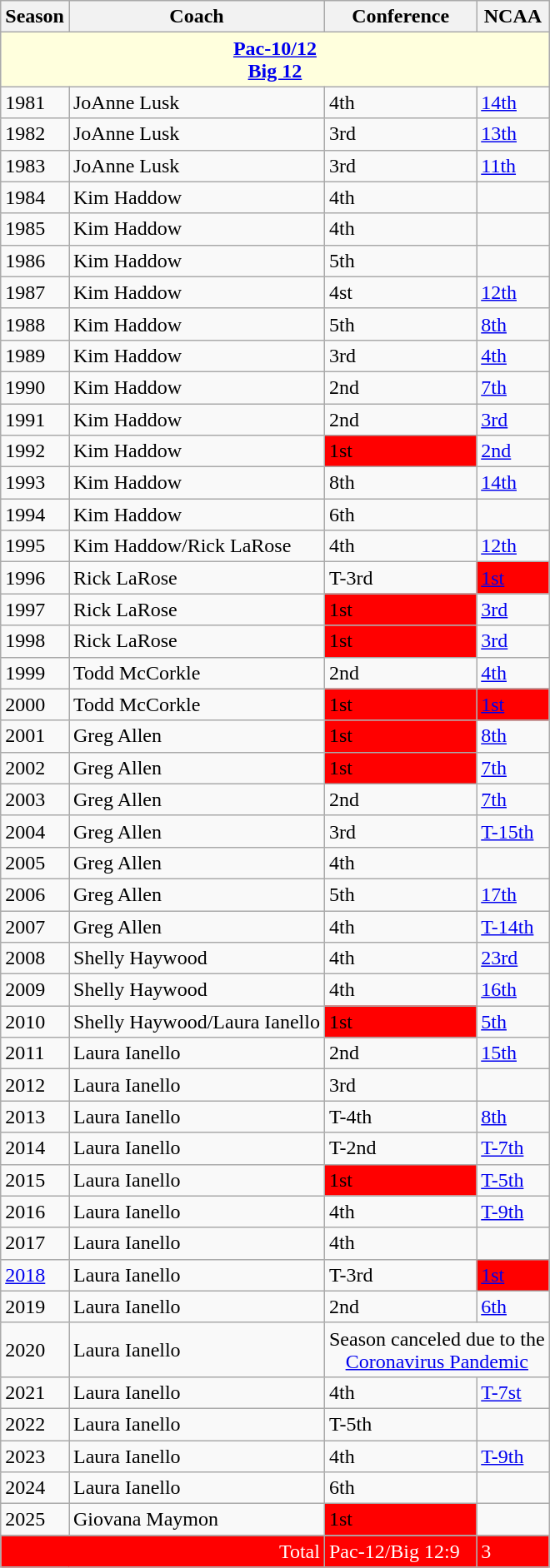<table class="wikitable">
<tr>
<th>Season</th>
<th>Coach</th>
<th>Conference</th>
<th>NCAA</th>
</tr>
<tr style="background: #ffffdd;">
<td colspan="4" style="text-align:center;"><strong><a href='#'>Pac-10/12</a><br><a href='#'>Big 12</a></strong></td>
</tr>
<tr>
<td>1981</td>
<td>JoAnne Lusk</td>
<td>4th</td>
<td><a href='#'>14th</a></td>
</tr>
<tr>
<td>1982</td>
<td>JoAnne Lusk</td>
<td>3rd</td>
<td><a href='#'>13th</a></td>
</tr>
<tr>
<td>1983</td>
<td>JoAnne Lusk</td>
<td>3rd</td>
<td><a href='#'>11th</a></td>
</tr>
<tr>
<td>1984</td>
<td>Kim Haddow</td>
<td>4th</td>
<td></td>
</tr>
<tr>
<td>1985</td>
<td>Kim Haddow</td>
<td>4th</td>
<td></td>
</tr>
<tr>
<td>1986</td>
<td>Kim Haddow</td>
<td>5th</td>
<td></td>
</tr>
<tr>
<td>1987</td>
<td>Kim Haddow</td>
<td>4st</td>
<td><a href='#'>12th</a></td>
</tr>
<tr>
<td>1988</td>
<td>Kim Haddow</td>
<td>5th</td>
<td><a href='#'>8th</a></td>
</tr>
<tr>
<td>1989</td>
<td>Kim Haddow</td>
<td>3rd</td>
<td><a href='#'>4th</a></td>
</tr>
<tr>
<td>1990</td>
<td>Kim Haddow</td>
<td>2nd</td>
<td><a href='#'>7th</a></td>
</tr>
<tr>
<td>1991</td>
<td>Kim Haddow</td>
<td>2nd</td>
<td><a href='#'>3rd</a></td>
</tr>
<tr>
<td>1992</td>
<td>Kim Haddow</td>
<td bgcolor="#FF0000">1st</td>
<td><a href='#'>2nd</a></td>
</tr>
<tr>
<td>1993</td>
<td>Kim Haddow</td>
<td>8th</td>
<td><a href='#'>14th</a></td>
</tr>
<tr>
<td>1994</td>
<td>Kim Haddow</td>
<td>6th</td>
<td></td>
</tr>
<tr>
<td>1995</td>
<td>Kim Haddow/Rick LaRose</td>
<td>4th</td>
<td><a href='#'>12th</a></td>
</tr>
<tr>
<td>1996</td>
<td>Rick LaRose</td>
<td>T-3rd</td>
<td bgcolor="#FF0000"><a href='#'>1st</a></td>
</tr>
<tr>
<td>1997</td>
<td>Rick LaRose</td>
<td bgcolor="#FF0000">1st</td>
<td><a href='#'>3rd</a></td>
</tr>
<tr>
<td>1998</td>
<td>Rick LaRose</td>
<td bgcolor="#FF0000">1st</td>
<td><a href='#'>3rd</a></td>
</tr>
<tr>
<td>1999</td>
<td>Todd McCorkle</td>
<td>2nd</td>
<td><a href='#'>4th</a></td>
</tr>
<tr>
<td>2000</td>
<td>Todd McCorkle</td>
<td bgcolor="#FF0000">1st</td>
<td bgcolor="#FF0000"1st><a href='#'>1st</a></td>
</tr>
<tr>
<td>2001</td>
<td>Greg Allen</td>
<td bgcolor="#FF0000">1st</td>
<td><a href='#'>8th</a></td>
</tr>
<tr>
<td>2002</td>
<td>Greg Allen</td>
<td bgcolor="#FF0000">1st</td>
<td><a href='#'>7th</a></td>
</tr>
<tr>
<td>2003</td>
<td>Greg Allen</td>
<td>2nd</td>
<td><a href='#'>7th</a></td>
</tr>
<tr>
<td>2004</td>
<td>Greg Allen</td>
<td>3rd</td>
<td><a href='#'>T-15th</a></td>
</tr>
<tr>
<td>2005</td>
<td>Greg Allen</td>
<td>4th</td>
<td></td>
</tr>
<tr>
<td>2006</td>
<td>Greg Allen</td>
<td>5th</td>
<td><a href='#'>17th</a></td>
</tr>
<tr>
<td>2007</td>
<td>Greg Allen</td>
<td>4th</td>
<td><a href='#'>T-14th</a></td>
</tr>
<tr>
<td>2008</td>
<td>Shelly Haywood</td>
<td>4th</td>
<td><a href='#'>23rd</a></td>
</tr>
<tr>
<td>2009</td>
<td>Shelly Haywood</td>
<td>4th</td>
<td><a href='#'>16th</a></td>
</tr>
<tr>
<td>2010</td>
<td>Shelly Haywood/Laura Ianello</td>
<td bgcolor="#FF0000">1st</td>
<td><a href='#'>5th</a></td>
</tr>
<tr>
<td>2011</td>
<td>Laura Ianello</td>
<td>2nd</td>
<td><a href='#'>15th</a></td>
</tr>
<tr>
<td>2012</td>
<td>Laura Ianello</td>
<td>3rd</td>
<td></td>
</tr>
<tr>
<td>2013</td>
<td>Laura Ianello</td>
<td>T-4th</td>
<td><a href='#'>8th</a></td>
</tr>
<tr>
<td>2014</td>
<td>Laura Ianello</td>
<td>T-2nd</td>
<td><a href='#'>T-7th</a></td>
</tr>
<tr>
<td>2015</td>
<td>Laura Ianello</td>
<td bgcolor="#FF0000">1st</td>
<td><a href='#'>T-5th</a></td>
</tr>
<tr>
<td>2016</td>
<td>Laura Ianello</td>
<td>4th</td>
<td><a href='#'>T-9th</a></td>
</tr>
<tr>
<td>2017</td>
<td>Laura Ianello</td>
<td>4th</td>
<td></td>
</tr>
<tr>
<td><a href='#'>2018</a></td>
<td>Laura Ianello</td>
<td>T-3rd</td>
<td bgcolor="#FF0000"><a href='#'>1st</a></td>
</tr>
<tr>
<td>2019</td>
<td>Laura Ianello</td>
<td>2nd</td>
<td><a href='#'>6th</a></td>
</tr>
<tr>
<td>2020</td>
<td>Laura Ianello</td>
<td colspan="2" align="center">Season canceled due to the<br><a href='#'>Coronavirus Pandemic</a></td>
</tr>
<tr>
<td>2021</td>
<td>Laura Ianello</td>
<td>4th</td>
<td><a href='#'>T-7st</a></td>
</tr>
<tr>
<td>2022</td>
<td>Laura Ianello</td>
<td>T-5th</td>
<td></td>
</tr>
<tr>
<td>2023</td>
<td>Laura Ianello</td>
<td>4th</td>
<td><a href='#'>T-9th</a></td>
</tr>
<tr>
<td>2024</td>
<td>Laura Ianello</td>
<td>6th</td>
<td></td>
</tr>
<tr>
<td>2025</td>
<td>Giovana Maymon</td>
<td bgcolor="#FF0000">1st</td>
<td></td>
</tr>
<tr>
</tr>
<tr style= "background: #FF0000; color:white">
<td colspan="2" align="right">Total</td>
<td>Pac-12/Big 12:9</td>
<td>3</td>
</tr>
</table>
